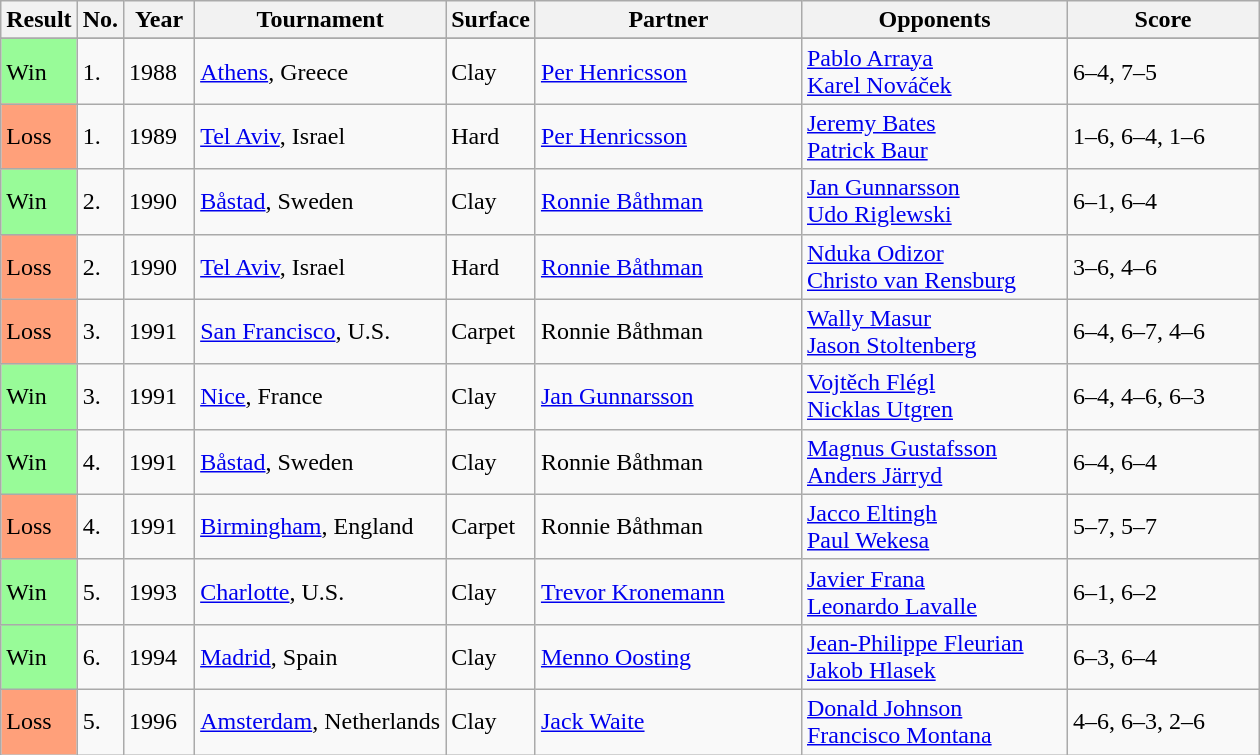<table class="sortable wikitable">
<tr>
<th style="width:40px">Result</th>
<th style="width:20px">No.</th>
<th style="width:40px">Year</th>
<th style="width:160px">Tournament</th>
<th style="width:50px">Surface</th>
<th style="width:170px">Partner</th>
<th style="width:170px">Opponents</th>
<th style="width:120px" class="unsortable">Score</th>
</tr>
<tr>
</tr>
<tr>
<td style="background:#98fb98;">Win</td>
<td>1.</td>
<td>1988</td>
<td><a href='#'>Athens</a>, Greece</td>
<td>Clay</td>
<td> <a href='#'>Per Henricsson</a></td>
<td> <a href='#'>Pablo Arraya</a> <br>  <a href='#'>Karel Nováček</a></td>
<td>6–4, 7–5</td>
</tr>
<tr>
<td style="background:#ffa07a;">Loss</td>
<td>1.</td>
<td>1989</td>
<td><a href='#'>Tel Aviv</a>, Israel</td>
<td>Hard</td>
<td> <a href='#'>Per Henricsson</a></td>
<td> <a href='#'>Jeremy Bates</a> <br>  <a href='#'>Patrick Baur</a></td>
<td>1–6, 6–4, 1–6</td>
</tr>
<tr>
<td style="background:#98fb98;">Win</td>
<td>2.</td>
<td>1990</td>
<td><a href='#'>Båstad</a>, Sweden</td>
<td>Clay</td>
<td> <a href='#'>Ronnie Båthman</a></td>
<td> <a href='#'>Jan Gunnarsson</a> <br>  <a href='#'>Udo Riglewski</a></td>
<td>6–1, 6–4</td>
</tr>
<tr>
<td style="background:#ffa07a;">Loss</td>
<td>2.</td>
<td>1990</td>
<td><a href='#'>Tel Aviv</a>, Israel</td>
<td>Hard</td>
<td> <a href='#'>Ronnie Båthman</a></td>
<td> <a href='#'>Nduka Odizor</a> <br>  <a href='#'>Christo van Rensburg</a></td>
<td>3–6, 4–6</td>
</tr>
<tr>
<td style="background:#ffa07a;">Loss</td>
<td>3.</td>
<td>1991</td>
<td><a href='#'>San Francisco</a>, U.S.</td>
<td>Carpet</td>
<td> Ronnie Båthman</td>
<td> <a href='#'>Wally Masur</a> <br>  <a href='#'>Jason Stoltenberg</a></td>
<td>6–4, 6–7, 4–6</td>
</tr>
<tr>
<td style="background:#98fb98;">Win</td>
<td>3.</td>
<td>1991</td>
<td><a href='#'>Nice</a>, France</td>
<td>Clay</td>
<td> <a href='#'>Jan Gunnarsson</a></td>
<td> <a href='#'>Vojtěch Flégl</a> <br>  <a href='#'>Nicklas Utgren</a></td>
<td>6–4, 4–6, 6–3</td>
</tr>
<tr>
<td style="background:#98fb98;">Win</td>
<td>4.</td>
<td>1991</td>
<td><a href='#'>Båstad</a>, Sweden</td>
<td>Clay</td>
<td> Ronnie Båthman</td>
<td> <a href='#'>Magnus Gustafsson</a> <br>  <a href='#'>Anders Järryd</a></td>
<td>6–4, 6–4</td>
</tr>
<tr>
<td style="background:#ffa07a;">Loss</td>
<td>4.</td>
<td>1991</td>
<td><a href='#'>Birmingham</a>, England</td>
<td>Carpet</td>
<td> Ronnie Båthman</td>
<td> <a href='#'>Jacco Eltingh</a> <br>  <a href='#'>Paul Wekesa</a></td>
<td>5–7, 5–7</td>
</tr>
<tr>
<td style="background:#98fb98;">Win</td>
<td>5.</td>
<td>1993</td>
<td><a href='#'>Charlotte</a>, U.S.</td>
<td>Clay</td>
<td> <a href='#'>Trevor Kronemann</a></td>
<td> <a href='#'>Javier Frana</a> <br>  <a href='#'>Leonardo Lavalle</a></td>
<td>6–1, 6–2</td>
</tr>
<tr>
<td style="background:#98fb98;">Win</td>
<td>6.</td>
<td>1994</td>
<td><a href='#'>Madrid</a>, Spain</td>
<td>Clay</td>
<td> <a href='#'>Menno Oosting</a></td>
<td> <a href='#'>Jean-Philippe Fleurian</a> <br>  <a href='#'>Jakob Hlasek</a></td>
<td>6–3, 6–4</td>
</tr>
<tr>
<td style="background:#ffa07a;">Loss</td>
<td>5.</td>
<td>1996</td>
<td><a href='#'>Amsterdam</a>, Netherlands</td>
<td>Clay</td>
<td> <a href='#'>Jack Waite</a></td>
<td> <a href='#'>Donald Johnson</a> <br>  <a href='#'>Francisco Montana</a></td>
<td>4–6, 6–3, 2–6</td>
</tr>
</table>
